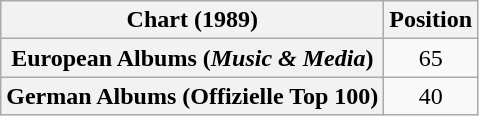<table class="wikitable plainrowheaders" style="text-align:center">
<tr>
<th scope="col">Chart (1989)</th>
<th scope="col">Position</th>
</tr>
<tr>
<th scope="row">European Albums (<em>Music & Media</em>)</th>
<td>65</td>
</tr>
<tr>
<th scope="row">German Albums (Offizielle Top 100)</th>
<td>40</td>
</tr>
</table>
